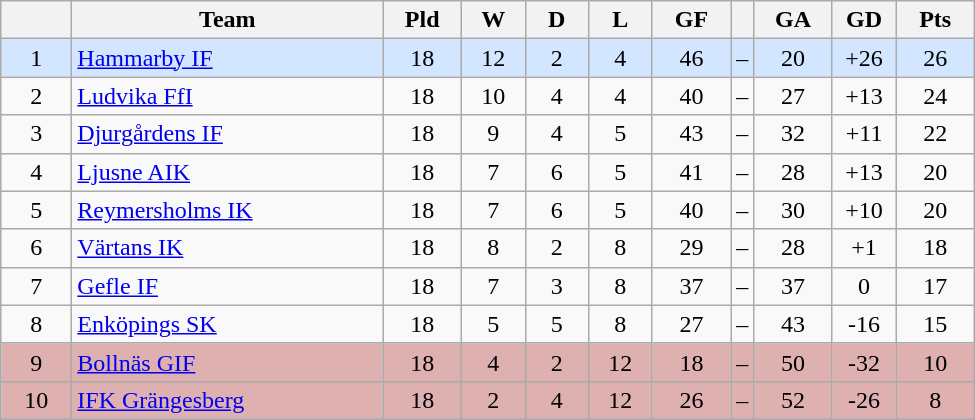<table class="wikitable" style="text-align: center;">
<tr>
<th style="width: 40px;"></th>
<th style="width: 200px;">Team</th>
<th style="width: 45px;">Pld</th>
<th style="width: 35px;">W</th>
<th style="width: 35px;">D</th>
<th style="width: 35px;">L</th>
<th style="width: 45px;">GF</th>
<th></th>
<th style="width: 45px;">GA</th>
<th style="width: 35px;">GD</th>
<th style="width: 45px;">Pts</th>
</tr>
<tr style="background: #d2e6ff">
<td>1</td>
<td style="text-align: left;"><a href='#'>Hammarby IF</a></td>
<td>18</td>
<td>12</td>
<td>2</td>
<td>4</td>
<td>46</td>
<td>–</td>
<td>20</td>
<td>+26</td>
<td>26</td>
</tr>
<tr>
<td>2</td>
<td style="text-align: left;"><a href='#'>Ludvika FfI</a></td>
<td>18</td>
<td>10</td>
<td>4</td>
<td>4</td>
<td>40</td>
<td>–</td>
<td>27</td>
<td>+13</td>
<td>24</td>
</tr>
<tr>
<td>3</td>
<td style="text-align: left;"><a href='#'>Djurgårdens IF</a></td>
<td>18</td>
<td>9</td>
<td>4</td>
<td>5</td>
<td>43</td>
<td>–</td>
<td>32</td>
<td>+11</td>
<td>22</td>
</tr>
<tr>
<td>4</td>
<td style="text-align: left;"><a href='#'>Ljusne AIK</a></td>
<td>18</td>
<td>7</td>
<td>6</td>
<td>5</td>
<td>41</td>
<td>–</td>
<td>28</td>
<td>+13</td>
<td>20</td>
</tr>
<tr>
<td>5</td>
<td style="text-align: left;"><a href='#'>Reymersholms IK</a></td>
<td>18</td>
<td>7</td>
<td>6</td>
<td>5</td>
<td>40</td>
<td>–</td>
<td>30</td>
<td>+10</td>
<td>20</td>
</tr>
<tr>
<td>6</td>
<td style="text-align: left;"><a href='#'>Värtans IK</a></td>
<td>18</td>
<td>8</td>
<td>2</td>
<td>8</td>
<td>29</td>
<td>–</td>
<td>28</td>
<td>+1</td>
<td>18</td>
</tr>
<tr>
<td>7</td>
<td style="text-align: left;"><a href='#'>Gefle IF</a></td>
<td>18</td>
<td>7</td>
<td>3</td>
<td>8</td>
<td>37</td>
<td>–</td>
<td>37</td>
<td>0</td>
<td>17</td>
</tr>
<tr>
<td>8</td>
<td style="text-align: left;"><a href='#'>Enköpings SK</a></td>
<td>18</td>
<td>5</td>
<td>5</td>
<td>8</td>
<td>27</td>
<td>–</td>
<td>43</td>
<td>-16</td>
<td>15</td>
</tr>
<tr style="background: #deb0b0">
<td>9</td>
<td style="text-align: left;"><a href='#'>Bollnäs GIF</a></td>
<td>18</td>
<td>4</td>
<td>2</td>
<td>12</td>
<td>18</td>
<td>–</td>
<td>50</td>
<td>-32</td>
<td>10</td>
</tr>
<tr style="background: #deb0b0">
<td>10</td>
<td style="text-align: left;"><a href='#'>IFK Grängesberg</a></td>
<td>18</td>
<td>2</td>
<td>4</td>
<td>12</td>
<td>26</td>
<td>–</td>
<td>52</td>
<td>-26</td>
<td>8</td>
</tr>
</table>
